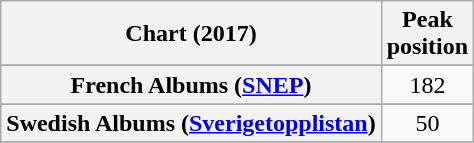<table class="wikitable sortable plainrowheaders" style="text-align:center">
<tr>
<th scope="col">Chart (2017)</th>
<th scope="col">Peak<br> position</th>
</tr>
<tr>
</tr>
<tr>
</tr>
<tr>
</tr>
<tr>
</tr>
<tr>
<th scope="row">French Albums (<a href='#'>SNEP</a>)</th>
<td>182</td>
</tr>
<tr>
</tr>
<tr>
</tr>
<tr>
<th scope="row">Swedish Albums (<a href='#'>Sverigetopplistan</a>)</th>
<td>50</td>
</tr>
<tr>
</tr>
</table>
